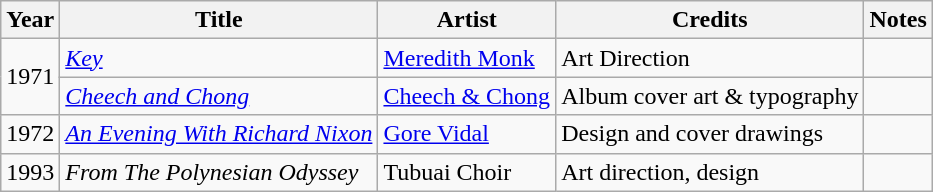<table class="wikitable">
<tr>
<th>Year</th>
<th>Title</th>
<th>Artist</th>
<th>Credits</th>
<th>Notes</th>
</tr>
<tr>
<td rowspan="2">1971</td>
<td><em><a href='#'>Key</a></em></td>
<td><a href='#'>Meredith Monk</a></td>
<td>Art Direction</td>
<td></td>
</tr>
<tr>
<td><em><a href='#'>Cheech and Chong</a></em></td>
<td><a href='#'>Cheech & Chong</a></td>
<td>Album cover art & typography</td>
<td></td>
</tr>
<tr>
<td>1972</td>
<td><a href='#'><em>An Evening With Richard Nixon</em></a></td>
<td><a href='#'>Gore Vidal</a></td>
<td>Design and cover drawings</td>
<td></td>
</tr>
<tr>
<td>1993</td>
<td><em>From The Polynesian Odyssey</em></td>
<td>Tubuai Choir</td>
<td>Art direction, design</td>
<td></td>
</tr>
</table>
